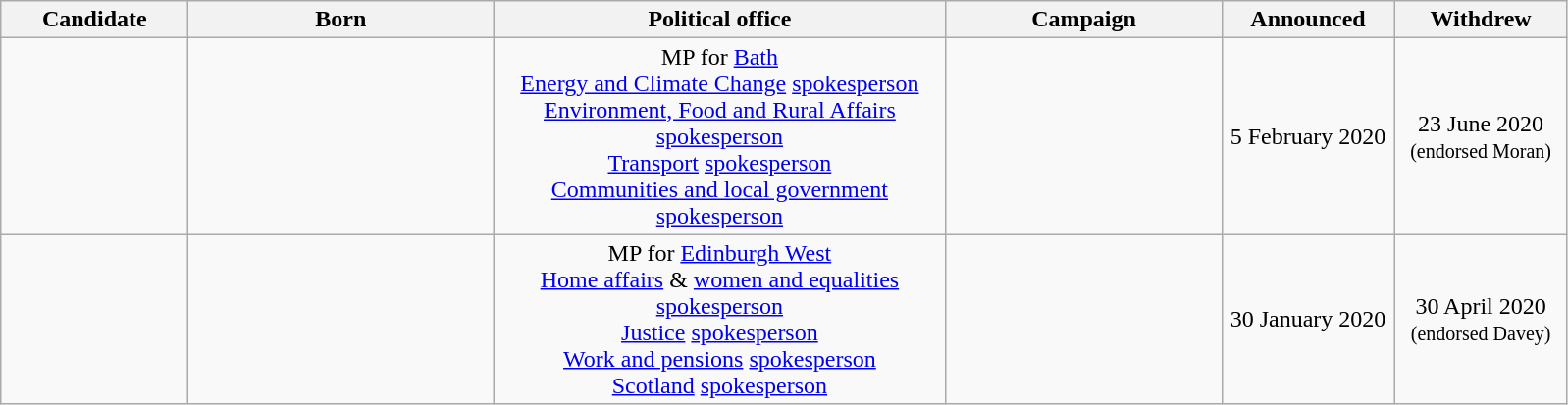<table class="wikitable sortable" style="text-align:center">
<tr>
<th scope="col" style="width: 120px;">Candidate</th>
<th scope="col" style="width: 200px;">Born</th>
<th scope="col" style="width: 300px;">Political office</th>
<th scope="col" style="width: 180px;">Campaign</th>
<th scope="col" style="width: 110px;">Announced</th>
<th scope="col" style="width: 110px;">Withdrew</th>
</tr>
<tr>
<td><br><strong></strong></td>
<td></td>
<td>MP for <a href='#'>Bath</a> <br><a href='#'>Energy and Climate Change</a> <a href='#'>spokesperson</a> <br><a href='#'>Environment, Food and Rural Affairs</a> <a href='#'>spokesperson</a> <br><a href='#'>Transport</a> <a href='#'>spokesperson</a> <br><a href='#'>Communities and local government</a> <a href='#'>spokesperson</a> </td>
<td><br></td>
<td>5 February 2020</td>
<td>23 June 2020 <br><small>(endorsed Moran)</small></td>
</tr>
<tr>
<td><br><strong></strong></td>
<td></td>
<td>MP for <a href='#'>Edinburgh West</a> <br><a href='#'>Home affairs</a> & <a href='#'>women and equalities</a> <a href='#'>spokesperson</a>  <br><a href='#'>Justice</a> <a href='#'>spokesperson</a>  <br><a href='#'>Work and pensions</a> <a href='#'>spokesperson</a>  <br><a href='#'>Scotland</a> <a href='#'>spokesperson</a> </td>
<td></td>
<td>30 January 2020</td>
<td>30 April 2020 <br><small>(endorsed Davey)</small></td>
</tr>
</table>
